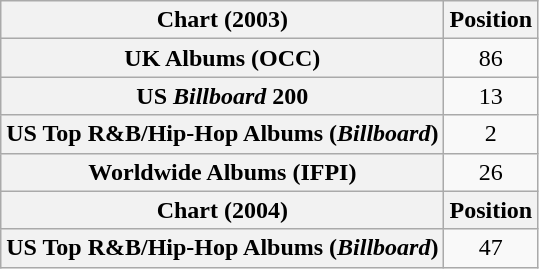<table class="wikitable plainrowheaders" style="text-align:center">
<tr>
<th>Chart (2003)</th>
<th>Position</th>
</tr>
<tr>
<th scope="row">UK Albums (OCC)</th>
<td>86</td>
</tr>
<tr>
<th scope="row">US <em>Billboard</em> 200</th>
<td>13</td>
</tr>
<tr>
<th scope="row">US Top R&B/Hip-Hop Albums (<em>Billboard</em>)</th>
<td>2</td>
</tr>
<tr>
<th scope="row">Worldwide Albums (IFPI)</th>
<td>26</td>
</tr>
<tr>
<th>Chart (2004)</th>
<th>Position</th>
</tr>
<tr>
<th scope="row">US Top R&B/Hip-Hop Albums (<em>Billboard</em>)</th>
<td>47</td>
</tr>
</table>
